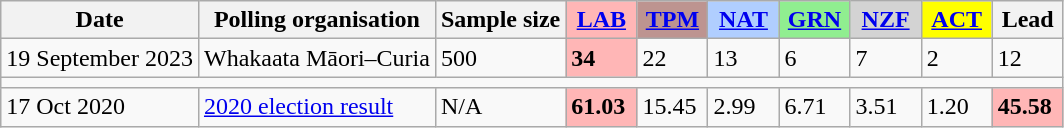<table class="wikitable">
<tr>
<th>Date</th>
<th>Polling organisation</th>
<th>Sample size</th>
<th style="background-color:#FFB6B6;width:40px"><a href='#'>LAB</a></th>
<th style="background-color:#BD9490;width:40px"><a href='#'>TPM</a></th>
<th style="background-color:#B0CEFF;width:40px"><a href='#'>NAT</a></th>
<th style="background-color:#90EE90;width:40px"><a href='#'>GRN</a></th>
<th style="background-color:#D3D3D3;width:40px"><a href='#'>NZF</a></th>
<th style="background-color:#FFFF00;width:40px"><a href='#'>ACT</a></th>
<th style="width:40px;">Lead</th>
</tr>
<tr>
<td>19 September 2023</td>
<td>Whakaata Māori–Curia</td>
<td>500</td>
<td style="background:#FFB6B6"><strong>34</strong></td>
<td>22</td>
<td>13</td>
<td>6</td>
<td>7</td>
<td>2</td>
<td>12</td>
</tr>
<tr>
<td colspan="10"></td>
</tr>
<tr>
<td>17 Oct 2020</td>
<td><a href='#'>2020 election result</a></td>
<td>N/A</td>
<td style="background:#FFB6B6"><strong>61.03</strong></td>
<td>15.45</td>
<td>2.99</td>
<td>6.71</td>
<td>3.51</td>
<td>1.20</td>
<td style="background-color:#FFB6B6;"><strong>45.58</strong></td>
</tr>
</table>
